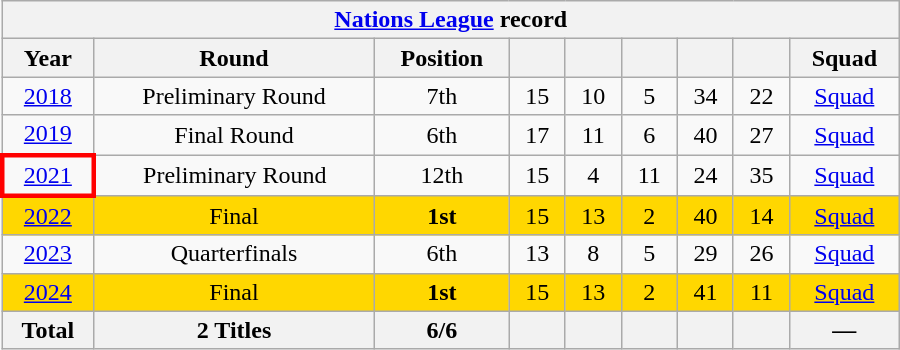<table class="wikitable" style="text-align: center;font-size:100%; width: 600px;">
<tr>
<th colspan=9><a href='#'>Nations League</a> record</th>
</tr>
<tr>
<th>Year</th>
<th>Round</th>
<th>Position</th>
<th width=30></th>
<th width=30></th>
<th width=30></th>
<th width=30></th>
<th width=30></th>
<th>Squad</th>
</tr>
<tr>
<td> <a href='#'>2018</a></td>
<td>Preliminary Round</td>
<td>7th</td>
<td>15</td>
<td>10</td>
<td>5</td>
<td>34</td>
<td>22</td>
<td><a href='#'>Squad</a></td>
</tr>
<tr>
<td> <a href='#'>2019</a></td>
<td>Final Round</td>
<td>6th</td>
<td>17</td>
<td>11</td>
<td>6</td>
<td>40</td>
<td>27</td>
<td><a href='#'>Squad</a></td>
</tr>
<tr>
<td style="border: 3px solid red"> <a href='#'>2021</a></td>
<td>Preliminary Round</td>
<td>12th</td>
<td>15</td>
<td>4</td>
<td>11</td>
<td>24</td>
<td>35</td>
<td><a href='#'>Squad</a></td>
</tr>
<tr bgcolor=gold>
<td> <a href='#'>2022</a></td>
<td>Final</td>
<td><strong>1st</strong></td>
<td>15</td>
<td>13</td>
<td>2</td>
<td>40</td>
<td>14</td>
<td><a href='#'>Squad</a></td>
</tr>
<tr>
<td> <a href='#'>2023</a></td>
<td>Quarterfinals</td>
<td>6th</td>
<td>13</td>
<td>8</td>
<td>5</td>
<td>29</td>
<td>26</td>
<td><a href='#'>Squad</a></td>
</tr>
<tr bgcolor=gold>
<td> <a href='#'>2024</a></td>
<td>Final</td>
<td><strong>1st</strong></td>
<td>15</td>
<td>13</td>
<td>2</td>
<td>41</td>
<td>11</td>
<td><a href='#'>Squad</a></td>
</tr>
<tr>
<th>Total</th>
<th>2 Titles</th>
<th>6/6</th>
<th></th>
<th></th>
<th></th>
<th></th>
<th></th>
<th>—</th>
</tr>
</table>
